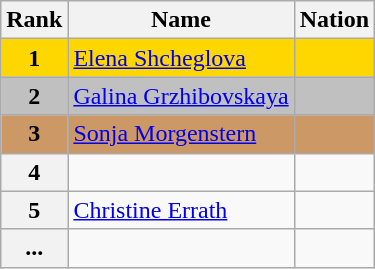<table class="wikitable">
<tr>
<th>Rank</th>
<th>Name</th>
<th>Nation</th>
</tr>
<tr bgcolor="gold">
<td align="center"><strong>1</strong></td>
<td><a href='#'>Elena Shcheglova</a></td>
<td></td>
</tr>
<tr bgcolor="silver">
<td align="center"><strong>2</strong></td>
<td><a href='#'>Galina Grzhibovskaya</a></td>
<td></td>
</tr>
<tr bgcolor="cc9966">
<td align="center"><strong>3</strong></td>
<td><a href='#'>Sonja Morgenstern</a></td>
<td></td>
</tr>
<tr>
<th>4</th>
<td></td>
<td></td>
</tr>
<tr>
<th>5</th>
<td><a href='#'>Christine Errath</a></td>
<td></td>
</tr>
<tr>
<th>...</th>
<td></td>
<td></td>
</tr>
</table>
